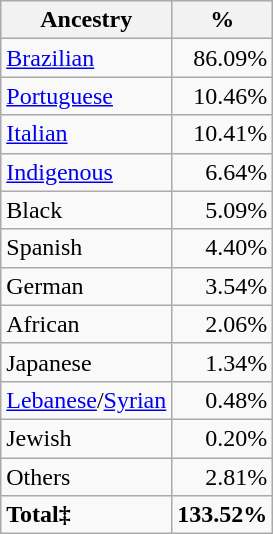<table class="wikitable" align="center">
<tr>
<th>Ancestry</th>
<th>%</th>
</tr>
<tr align="right">
<td align=left> <a href='#'>Brazilian</a></td>
<td align="right">86.09%</td>
</tr>
<tr align="right">
<td align=left> <a href='#'>Portuguese</a></td>
<td>10.46%</td>
</tr>
<tr align="right">
<td align=left> <a href='#'>Italian</a></td>
<td>10.41%</td>
</tr>
<tr align="right">
<td align=left><a href='#'>Indigenous</a></td>
<td>6.64%</td>
</tr>
<tr align="right">
<td align=left>Black</td>
<td>5.09%</td>
</tr>
<tr align="right">
<td align=left> Spanish</td>
<td>4.40%</td>
</tr>
<tr align="right">
<td align=left> German</td>
<td>3.54%</td>
</tr>
<tr align="right">
<td align=left>African</td>
<td>2.06%</td>
</tr>
<tr align="right">
<td align=left> Japanese</td>
<td>1.34%</td>
</tr>
<tr align="right">
<td align=left> <a href='#'>Lebanese</a>/<a href='#'>Syrian</a></td>
<td>0.48%</td>
</tr>
<tr align="right">
<td align=left>Jewish</td>
<td>0.20%</td>
</tr>
<tr align="right">
<td align=left>Others</td>
<td>2.81%</td>
</tr>
<tr align="right">
<td align=left><strong>Total‡</strong></td>
<td><strong>133.52%</strong></td>
</tr>
</table>
